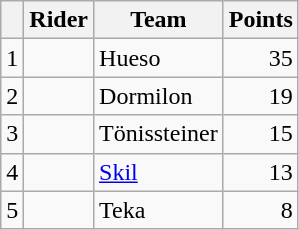<table class="wikitable">
<tr>
<th></th>
<th>Rider</th>
<th>Team</th>
<th>Points</th>
</tr>
<tr>
<td>1</td>
<td></td>
<td>Hueso</td>
<td align=right>35</td>
</tr>
<tr>
<td>2</td>
<td></td>
<td>Dormilon</td>
<td align=right>19</td>
</tr>
<tr>
<td>3</td>
<td></td>
<td>Tönissteiner</td>
<td align=right>15</td>
</tr>
<tr>
<td>4</td>
<td></td>
<td><a href='#'>Skil</a></td>
<td align=right>13</td>
</tr>
<tr>
<td>5</td>
<td></td>
<td>Teka</td>
<td align=right>8</td>
</tr>
</table>
